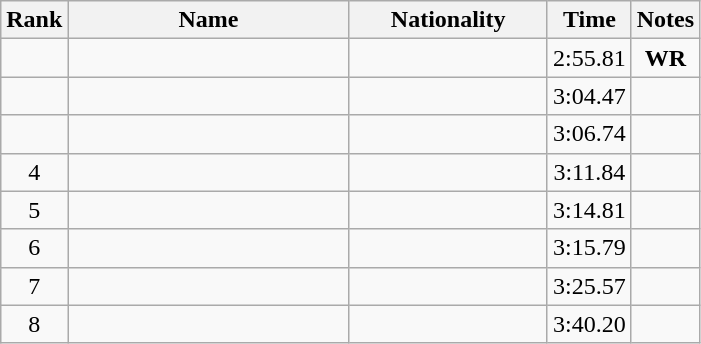<table class="wikitable sortable" style="text-align:center">
<tr>
<th>Rank</th>
<th style="width:180px">Name</th>
<th style="width:125px">Nationality</th>
<th>Time</th>
<th>Notes</th>
</tr>
<tr>
<td></td>
<td style="text-align:left;"></td>
<td style="text-align:left;"></td>
<td>2:55.81</td>
<td><strong>WR</strong></td>
</tr>
<tr>
<td></td>
<td style="text-align:left;"></td>
<td style="text-align:left;"></td>
<td>3:04.47</td>
<td></td>
</tr>
<tr>
<td></td>
<td style="text-align:left;"></td>
<td style="text-align:left;"></td>
<td>3:06.74</td>
<td></td>
</tr>
<tr>
<td>4</td>
<td style="text-align:left;"></td>
<td style="text-align:left;"></td>
<td>3:11.84</td>
<td></td>
</tr>
<tr>
<td>5</td>
<td style="text-align:left;"></td>
<td style="text-align:left;"></td>
<td>3:14.81</td>
<td></td>
</tr>
<tr>
<td>6</td>
<td style="text-align:left;"></td>
<td style="text-align:left;"></td>
<td>3:15.79</td>
<td></td>
</tr>
<tr>
<td>7</td>
<td style="text-align:left;"></td>
<td style="text-align:left;"></td>
<td>3:25.57</td>
<td></td>
</tr>
<tr>
<td>8</td>
<td style="text-align:left;"></td>
<td style="text-align:left;"></td>
<td>3:40.20</td>
<td></td>
</tr>
</table>
